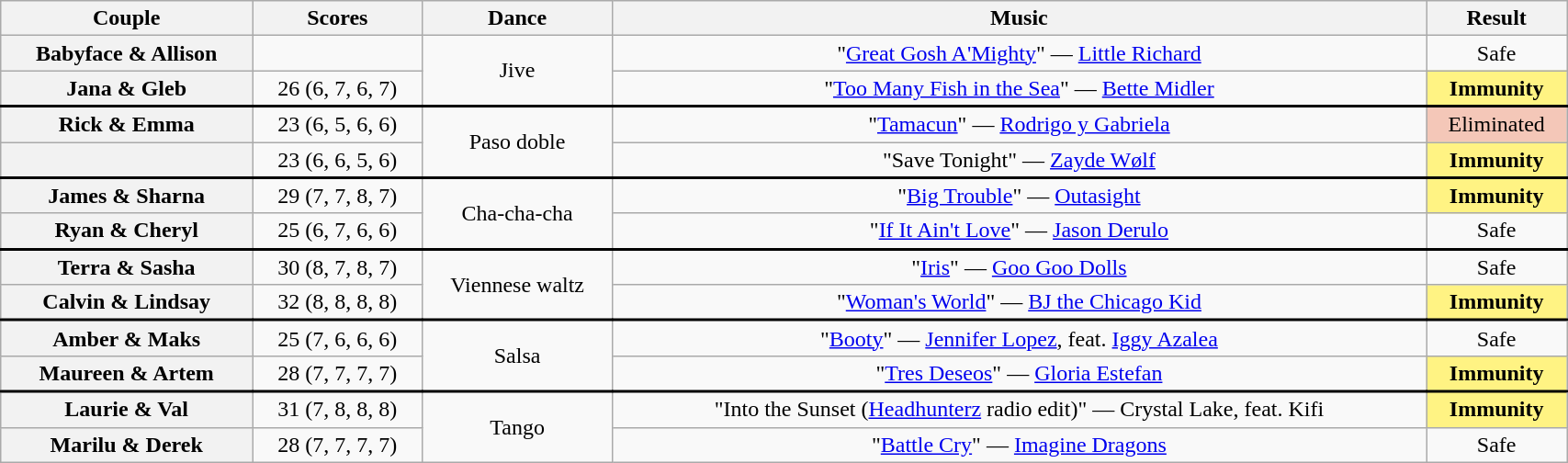<table class="wikitable sortable" style="text-align:center; width:90%">
<tr>
<th scope="col">Couple</th>
<th scope="col">Scores</th>
<th scope="col" class="unsortable">Dance</th>
<th scope="col" class="unsortable">Music</th>
<th scope="col" class="unsortable">Result</th>
</tr>
<tr>
<th scope="row">Babyface & Allison</th>
<td></td>
<td rowspan="2">Jive</td>
<td>"<a href='#'>Great Gosh A'Mighty</a>" — <a href='#'>Little Richard</a></td>
<td>Safe</td>
</tr>
<tr>
<th scope="row">Jana & Gleb</th>
<td>26 (6, 7, 6, 7)</td>
<td>"<a href='#'>Too Many Fish in the Sea</a>" — <a href='#'>Bette Midler</a></td>
<td bgcolor="fff383"><strong>Immunity</strong></td>
</tr>
<tr style="border-top:2.5px solid">
<th scope="row">Rick & Emma</th>
<td>23 (6, 5, 6, 6)</td>
<td rowspan="2">Paso doble</td>
<td>"<a href='#'>Tamacun</a>" — <a href='#'>Rodrigo y Gabriela</a></td>
<td bgcolor=f4c7b8>Eliminated</td>
</tr>
<tr>
<th scope="row"></th>
<td>23 (6, 6, 5, 6)</td>
<td>"Save Tonight" — <a href='#'>Zayde Wølf</a></td>
<td bgcolor="fff383"><strong>Immunity</strong></td>
</tr>
<tr style="border-top:2.5px solid">
<th scope="row">James & Sharna</th>
<td>29 (7, 7, 8, 7)</td>
<td rowspan="2">Cha-cha-cha</td>
<td>"<a href='#'>Big Trouble</a>" — <a href='#'>Outasight</a></td>
<td bgcolor="fff383"><strong>Immunity</strong></td>
</tr>
<tr>
<th scope="row">Ryan & Cheryl</th>
<td>25 (6, 7, 6, 6)</td>
<td>"<a href='#'>If It Ain't Love</a>" — <a href='#'>Jason Derulo</a></td>
<td>Safe</td>
</tr>
<tr style="border-top:2.5px solid">
<th scope="row">Terra & Sasha</th>
<td>30 (8, 7, 8, 7)</td>
<td rowspan="2">Viennese waltz</td>
<td>"<a href='#'>Iris</a>" — <a href='#'>Goo Goo Dolls</a></td>
<td>Safe</td>
</tr>
<tr>
<th scope="row">Calvin & Lindsay</th>
<td>32 (8, 8, 8, 8)</td>
<td>"<a href='#'>Woman's World</a>" — <a href='#'>BJ the Chicago Kid</a></td>
<td bgcolor="fff383"><strong>Immunity</strong></td>
</tr>
<tr style="border-top:2.5px solid">
<th scope="row">Amber & Maks</th>
<td>25 (7, 6, 6, 6)</td>
<td rowspan="2">Salsa</td>
<td>"<a href='#'>Booty</a>" — <a href='#'>Jennifer Lopez</a>, feat. <a href='#'>Iggy Azalea</a></td>
<td>Safe</td>
</tr>
<tr>
<th scope="row">Maureen & Artem</th>
<td>28 (7, 7, 7, 7)</td>
<td>"<a href='#'>Tres Deseos</a>" — <a href='#'>Gloria Estefan</a></td>
<td bgcolor="fff383"><strong>Immunity</strong></td>
</tr>
<tr style="border-top:2.5px solid">
<th scope="row">Laurie & Val</th>
<td>31 (7, 8, 8, 8)</td>
<td rowspan="2">Tango</td>
<td>"Into the Sunset (<a href='#'>Headhunterz</a> radio edit)" — Crystal Lake, feat. Kifi</td>
<td bgcolor="fff383"><strong>Immunity</strong></td>
</tr>
<tr>
<th scope="row">Marilu & Derek</th>
<td>28 (7, 7, 7, 7)</td>
<td>"<a href='#'>Battle Cry</a>" — <a href='#'>Imagine Dragons</a></td>
<td>Safe</td>
</tr>
</table>
